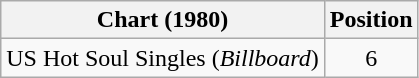<table class="wikitable">
<tr>
<th>Chart (1980)</th>
<th>Position</th>
</tr>
<tr>
<td>US Hot Soul Singles (<em>Billboard</em>)</td>
<td align="center">6</td>
</tr>
</table>
